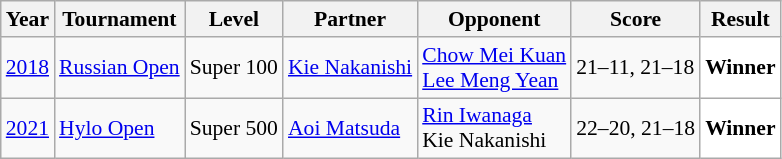<table class="sortable wikitable" style="font-size: 90%;">
<tr>
<th>Year</th>
<th>Tournament</th>
<th>Level</th>
<th>Partner</th>
<th>Opponent</th>
<th>Score</th>
<th>Result</th>
</tr>
<tr>
<td align="center"><a href='#'>2018</a></td>
<td align="left"><a href='#'>Russian Open</a></td>
<td align="left">Super 100</td>
<td align="left"> <a href='#'>Kie Nakanishi</a></td>
<td align="left"> <a href='#'>Chow Mei Kuan</a><br> <a href='#'>Lee Meng Yean</a></td>
<td align="left">21–11, 21–18</td>
<td style="text-align:left; background:white"><strong> Winner</strong></td>
</tr>
<tr>
<td align="center"><a href='#'>2021</a></td>
<td align="left"><a href='#'>Hylo Open</a></td>
<td align="left">Super 500</td>
<td align="left"> <a href='#'>Aoi Matsuda</a></td>
<td align="left"> <a href='#'>Rin Iwanaga</a><br> Kie Nakanishi</td>
<td align="left">22–20, 21–18</td>
<td style="text-align:left; background:white"><strong> Winner</strong></td>
</tr>
</table>
